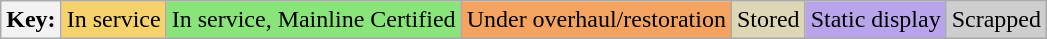<table class="wikitable">
<tr>
<th>Key:</th>
<td bgcolor=#F5D26C>In service</td>
<td bgcolor=#89E579>In service, Mainline Certified</td>
<td bgcolor=#f4a460>Under overhaul/restoration</td>
<td bgcolor=#DED7B6>Stored</td>
<td bgcolor=#B7A4EB>Static display</td>
<td bgcolor=#cecece>Scrapped</td>
</tr>
</table>
